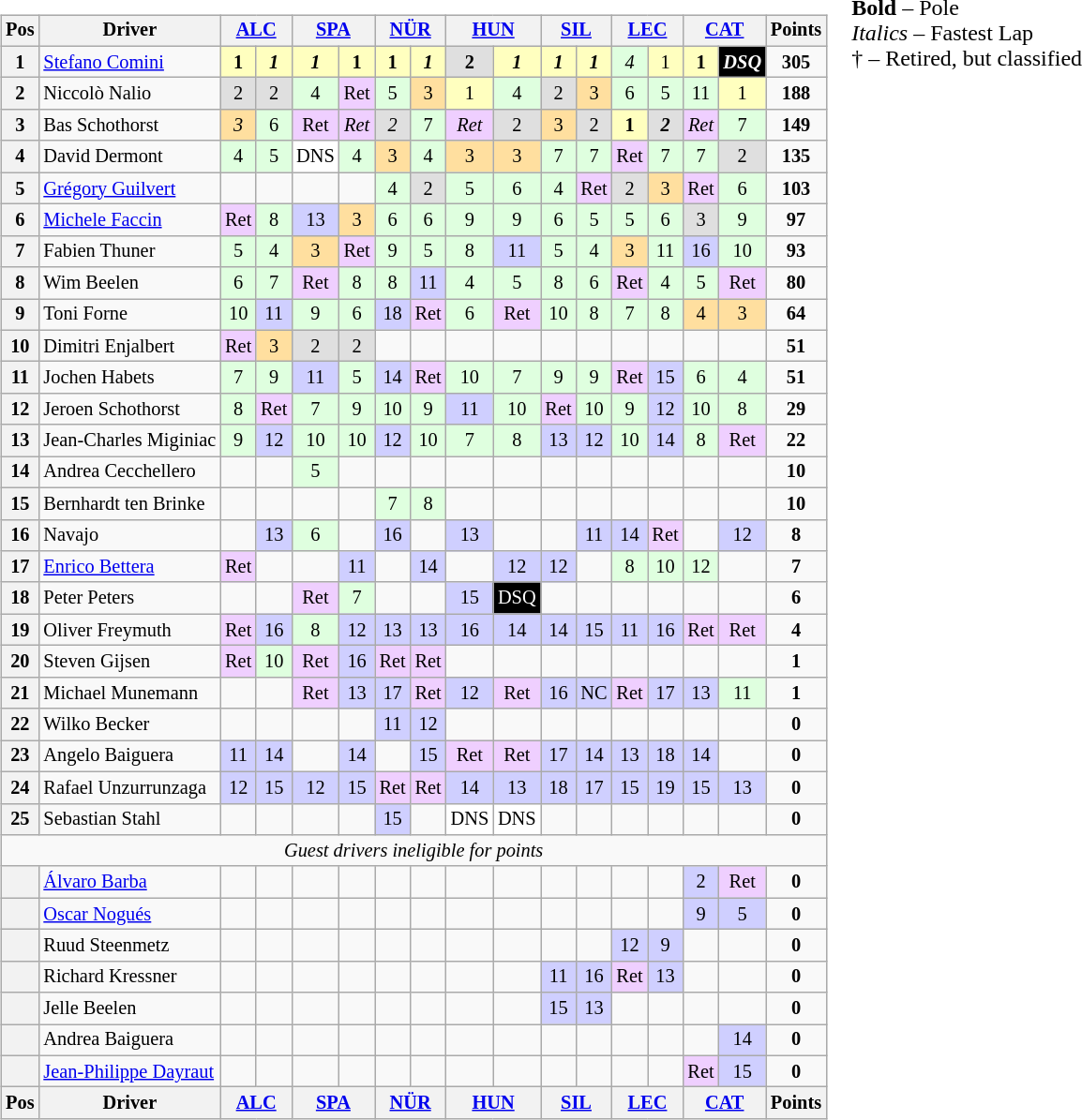<table>
<tr>
<td><br><table class="wikitable" style="font-size:85%; text-align:center">
<tr style="background:#f9f9f9; vertical-align:top;">
<th valign="middle">Pos</th>
<th valign="middle">Driver</th>
<th colspan=2><a href='#'>ALC</a><br></th>
<th colspan=2><a href='#'>SPA</a><br></th>
<th colspan=2><a href='#'>NÜR</a><br></th>
<th colspan=2><a href='#'>HUN</a><br></th>
<th colspan=2><a href='#'>SIL</a><br></th>
<th colspan=2><a href='#'>LEC</a><br></th>
<th colspan=2><a href='#'>CAT</a><br></th>
<th valign="middle">Points</th>
</tr>
<tr>
<th>1</th>
<td align=left> <a href='#'>Stefano Comini</a></td>
<td style="background:#FFFFBF;"><strong>1</strong></td>
<td style="background:#FFFFBF;"><strong><em>1</em></strong></td>
<td style="background:#FFFFBF;"><strong><em>1</em></strong></td>
<td style="background:#FFFFBF;"><strong>1</strong></td>
<td style="background:#FFFFBF;"><strong>1</strong></td>
<td style="background:#FFFFBF;"><strong><em>1</em></strong></td>
<td style="background:#DFDFDF;"><strong>2</strong></td>
<td style="background:#FFFFBF;"><strong><em>1</em></strong></td>
<td style="background:#FFFFBF;"><strong><em>1</em></strong></td>
<td style="background:#FFFFBF;"><strong><em>1</em></strong></td>
<td style="background:#DFFFDF;"><em>4</em></td>
<td style="background:#FFFFBF;">1</td>
<td style="background:#FFFFBF;"><strong>1</strong></td>
<td style="background:black; color:white;"><strong><em>DSQ</em></strong></td>
<td><strong>305</strong></td>
</tr>
<tr>
<th>2</th>
<td align=left> Niccolò Nalio</td>
<td style="background:#DFDFDF;">2</td>
<td style="background:#DFDFDF;">2</td>
<td style="background:#DFFFDF;">4</td>
<td style="background:#EFCFFF;">Ret</td>
<td style="background:#DFFFDF;">5</td>
<td style="background:#FFDF9F;">3</td>
<td style="background:#FFFFBF;">1</td>
<td style="background:#DFFFDF;">4</td>
<td style="background:#DFDFDF;">2</td>
<td style="background:#FFDF9F;">3</td>
<td style="background:#DFFFDF;">6</td>
<td style="background:#DFFFDF;">5</td>
<td style="background:#DFFFDF;">11</td>
<td style="background:#FFFFBF;">1</td>
<td><strong>188</strong></td>
</tr>
<tr>
<th>3</th>
<td align=left> Bas Schothorst</td>
<td style="background:#FFDF9F;"><em>3</em></td>
<td style="background:#DFFFDF;">6</td>
<td style="background:#EFCFFF;">Ret</td>
<td style="background:#EFCFFF;"><em>Ret</em></td>
<td style="background:#DFDFDF;"><em>2</em></td>
<td style="background:#DFFFDF;">7</td>
<td style="background:#EFCFFF;"><em>Ret</em></td>
<td style="background:#DFDFDF;">2</td>
<td style="background:#FFDF9F;">3</td>
<td style="background:#DFDFDF;">2</td>
<td style="background:#FFFFBF;"><strong>1</strong></td>
<td style="background:#DFDFDF;"><strong><em>2</em></strong></td>
<td style="background:#EFCFFF;"><em>Ret</em></td>
<td style="background:#DFFFDF;">7</td>
<td><strong>149</strong></td>
</tr>
<tr>
<th>4</th>
<td align=left> David Dermont</td>
<td style="background:#DFFFDF;">4</td>
<td style="background:#DFFFDF;">5</td>
<td style="background:#fff;">DNS</td>
<td style="background:#DFFFDF;">4</td>
<td style="background:#FFDF9F;">3</td>
<td style="background:#DFFFDF;">4</td>
<td style="background:#FFDF9F;">3</td>
<td style="background:#FFDF9F;">3</td>
<td style="background:#DFFFDF;">7</td>
<td style="background:#DFFFDF;">7</td>
<td style="background:#EFCFFF;">Ret</td>
<td style="background:#DFFFDF;">7</td>
<td style="background:#DFFFDF;">7</td>
<td style="background:#DFDFDF;">2</td>
<td><strong>135</strong></td>
</tr>
<tr>
<th>5</th>
<td align=left> <a href='#'>Grégory Guilvert</a></td>
<td></td>
<td></td>
<td></td>
<td></td>
<td style="background:#DFFFDF;">4</td>
<td style="background:#DFDFDF;">2</td>
<td style="background:#DFFFDF;">5</td>
<td style="background:#DFFFDF;">6</td>
<td style="background:#DFFFDF;">4</td>
<td style="background:#EFCFFF;">Ret</td>
<td style="background:#DFDFDF;">2</td>
<td style="background:#FFDF9F;">3</td>
<td style="background:#EFCFFF;">Ret</td>
<td style="background:#DFFFDF;">6</td>
<td><strong>103</strong></td>
</tr>
<tr>
<th>6</th>
<td align=left> <a href='#'>Michele Faccin</a></td>
<td style="background:#EFCFFF;">Ret</td>
<td style="background:#DFFFDF;">8</td>
<td style="background:#CFCFFF;">13</td>
<td style="background:#FFDF9F;">3</td>
<td style="background:#DFFFDF;">6</td>
<td style="background:#DFFFDF;">6</td>
<td style="background:#DFFFDF;">9</td>
<td style="background:#DFFFDF;">9</td>
<td style="background:#DFFFDF;">6</td>
<td style="background:#DFFFDF;">5</td>
<td style="background:#DFFFDF;">5</td>
<td style="background:#DFFFDF;">6</td>
<td style="background:#DFDFDF;">3</td>
<td style="background:#DFFFDF;">9</td>
<td><strong>97</strong></td>
</tr>
<tr>
<th>7</th>
<td align=left> Fabien Thuner</td>
<td style="background:#DFFFDF;">5</td>
<td style="background:#DFFFDF;">4</td>
<td style="background:#FFDF9F;">3</td>
<td style="background:#EFCFFF;">Ret</td>
<td style="background:#DFFFDF;">9</td>
<td style="background:#DFFFDF;">5</td>
<td style="background:#DFFFDF;">8</td>
<td style="background:#CFCFFF;">11</td>
<td style="background:#DFFFDF;">5</td>
<td style="background:#DFFFDF;">4</td>
<td style="background:#FFDF9F;">3</td>
<td style="background:#DFFFDF;">11</td>
<td style="background:#CFCFFF;">16</td>
<td style="background:#DFFFDF;">10</td>
<td><strong>93</strong></td>
</tr>
<tr>
<th>8</th>
<td align=left> Wim Beelen</td>
<td style="background:#DFFFDF;">6</td>
<td style="background:#DFFFDF;">7</td>
<td style="background:#EFCFFF;">Ret</td>
<td style="background:#DFFFDF;">8</td>
<td style="background:#DFFFDF;">8</td>
<td style="background:#CFCFFF;">11</td>
<td style="background:#DFFFDF;">4</td>
<td style="background:#DFFFDF;">5</td>
<td style="background:#DFFFDF;">8</td>
<td style="background:#DFFFDF;">6</td>
<td style="background:#EFCFFF;">Ret</td>
<td style="background:#DFFFDF;">4</td>
<td style="background:#DFFFDF;">5</td>
<td style="background:#EFCFFF;">Ret</td>
<td><strong>80</strong></td>
</tr>
<tr>
<th>9</th>
<td align=left> Toni Forne</td>
<td style="background:#DFFFDF;">10</td>
<td style="background:#CFCFFF;">11</td>
<td style="background:#DFFFDF;">9</td>
<td style="background:#DFFFDF;">6</td>
<td style="background:#CFCFFF;">18</td>
<td style="background:#EFCFFF;">Ret</td>
<td style="background:#DFFFDF;">6</td>
<td style="background:#EFCFFF;">Ret</td>
<td style="background:#DFFFDF;">10</td>
<td style="background:#DFFFDF;">8</td>
<td style="background:#DFFFDF;">7</td>
<td style="background:#DFFFDF;">8</td>
<td style="background:#FFDF9F;">4</td>
<td style="background:#FFDF9F;">3</td>
<td><strong>64</strong></td>
</tr>
<tr>
<th>10</th>
<td align=left> Dimitri Enjalbert</td>
<td style="background:#EFCFFF;">Ret</td>
<td style="background:#FFDF9F;">3</td>
<td style="background:#DFDFDF;">2</td>
<td style="background:#DFDFDF;">2</td>
<td></td>
<td></td>
<td></td>
<td></td>
<td></td>
<td></td>
<td></td>
<td></td>
<td></td>
<td></td>
<td><strong>51</strong></td>
</tr>
<tr>
<th>11</th>
<td align=left> Jochen Habets</td>
<td style="background:#DFFFDF;">7</td>
<td style="background:#DFFFDF;">9</td>
<td style="background:#CFCFFF;">11</td>
<td style="background:#DFFFDF;">5</td>
<td style="background:#CFCFFF;">14</td>
<td style="background:#EFCFFF;">Ret</td>
<td style="background:#DFFFDF;">10</td>
<td style="background:#DFFFDF;">7</td>
<td style="background:#DFFFDF;">9</td>
<td style="background:#DFFFDF;">9</td>
<td style="background:#EFCFFF;">Ret</td>
<td style="background:#CFCFFF;">15</td>
<td style="background:#DFFFDF;">6</td>
<td style="background:#DFFFDF;">4</td>
<td><strong>51</strong></td>
</tr>
<tr>
<th>12</th>
<td align=left> Jeroen Schothorst</td>
<td style="background:#DFFFDF;">8</td>
<td style="background:#EFCFFF;">Ret</td>
<td style="background:#DFFFDF;">7</td>
<td style="background:#DFFFDF;">9</td>
<td style="background:#DFFFDF;">10</td>
<td style="background:#DFFFDF;">9</td>
<td style="background:#CFCFFF;">11</td>
<td style="background:#DFFFDF;">10</td>
<td style="background:#EFCFFF;">Ret</td>
<td style="background:#DFFFDF;">10</td>
<td style="background:#DFFFDF;">9</td>
<td style="background:#CFCFFF;">12</td>
<td style="background:#DFFFDF;">10</td>
<td style="background:#DFFFDF;">8</td>
<td><strong>29</strong></td>
</tr>
<tr>
<th>13</th>
<td align=left> Jean-Charles Miginiac</td>
<td style="background:#DFFFDF;">9</td>
<td style="background:#CFCFFF;">12</td>
<td style="background:#DFFFDF;">10</td>
<td style="background:#DFFFDF;">10</td>
<td style="background:#CFCFFF;">12</td>
<td style="background:#DFFFDF;">10</td>
<td style="background:#DFFFDF;">7</td>
<td style="background:#DFFFDF;">8</td>
<td style="background:#CFCFFF;">13</td>
<td style="background:#CFCFFF;">12</td>
<td style="background:#DFFFDF;">10</td>
<td style="background:#CFCFFF;">14</td>
<td style="background:#DFFFDF;">8</td>
<td style="background:#EFCFFF;">Ret</td>
<td><strong>22</strong></td>
</tr>
<tr>
<th>14</th>
<td align=left> Andrea Cecchellero</td>
<td></td>
<td></td>
<td style="background:#DFFFDF;">5</td>
<td></td>
<td></td>
<td></td>
<td></td>
<td></td>
<td></td>
<td></td>
<td></td>
<td></td>
<td></td>
<td></td>
<td><strong>10</strong></td>
</tr>
<tr>
<th>15</th>
<td align=left> Bernhardt ten Brinke</td>
<td></td>
<td></td>
<td></td>
<td></td>
<td style="background:#DFFFDF;">7</td>
<td style="background:#DFFFDF;">8</td>
<td></td>
<td></td>
<td></td>
<td></td>
<td></td>
<td></td>
<td></td>
<td></td>
<td><strong>10</strong></td>
</tr>
<tr>
<th>16</th>
<td align=left> Navajo</td>
<td></td>
<td style="background:#CFCFFF;">13</td>
<td style="background:#DFFFDF;">6</td>
<td></td>
<td style="background:#CFCFFF;">16</td>
<td></td>
<td style="background:#CFCFFF;">13</td>
<td></td>
<td></td>
<td style="background:#CFCFFF;">11</td>
<td style="background:#CFCFFF;">14</td>
<td style="background:#EFCFFF;">Ret</td>
<td></td>
<td style="background:#CFCFFF;">12</td>
<td><strong>8</strong></td>
</tr>
<tr>
<th>17</th>
<td align=left> <a href='#'>Enrico Bettera</a></td>
<td style="background:#EFCFFF;">Ret</td>
<td></td>
<td></td>
<td style="background:#CFCFFF;">11</td>
<td></td>
<td style="background:#CFCFFF;">14</td>
<td></td>
<td style="background:#CFCFFF;">12</td>
<td style="background:#CFCFFF;">12</td>
<td></td>
<td style="background:#DFFFDF;">8</td>
<td style="background:#DFFFDF;">10</td>
<td style="background:#DFFFDF;">12</td>
<td></td>
<td><strong>7</strong></td>
</tr>
<tr>
<th>18</th>
<td align=left> Peter Peters</td>
<td></td>
<td></td>
<td style="background:#EFCFFF;">Ret</td>
<td style="background:#DFFFDF;">7</td>
<td></td>
<td></td>
<td style="background:#CFCFFF;">15</td>
<td style="background:black; color:white;">DSQ</td>
<td></td>
<td></td>
<td></td>
<td></td>
<td></td>
<td></td>
<td><strong>6</strong></td>
</tr>
<tr>
<th>19</th>
<td align=left> Oliver Freymuth</td>
<td style="background:#EFCFFF;">Ret</td>
<td style="background:#CFCFFF;">16</td>
<td style="background:#DFFFDF;">8</td>
<td style="background:#CFCFFF;">12</td>
<td style="background:#CFCFFF;">13</td>
<td style="background:#CFCFFF;">13</td>
<td style="background:#CFCFFF;">16</td>
<td style="background:#CFCFFF;">14</td>
<td style="background:#CFCFFF;">14</td>
<td style="background:#CFCFFF;">15</td>
<td style="background:#CFCFFF;">11</td>
<td style="background:#CFCFFF;">16</td>
<td style="background:#EFCFFF;">Ret</td>
<td style="background:#EFCFFF;">Ret</td>
<td><strong>4</strong></td>
</tr>
<tr>
<th>20</th>
<td align=left> Steven Gijsen</td>
<td style="background:#EFCFFF;">Ret</td>
<td style="background:#DFFFDF;">10</td>
<td style="background:#EFCFFF;">Ret</td>
<td style="background:#CFCFFF;">16</td>
<td style="background:#EFCFFF;">Ret</td>
<td style="background:#EFCFFF;">Ret</td>
<td></td>
<td></td>
<td></td>
<td></td>
<td></td>
<td></td>
<td></td>
<td></td>
<td><strong>1</strong></td>
</tr>
<tr>
<th>21</th>
<td align=left> Michael Munemann</td>
<td></td>
<td></td>
<td style="background:#EFCFFF;">Ret</td>
<td style="background:#CFCFFF;">13</td>
<td style="background:#CFCFFF;">17</td>
<td style="background:#EFCFFF;">Ret</td>
<td style="background:#CFCFFF;">12</td>
<td style="background:#EFCFFF;">Ret</td>
<td style="background:#CFCFFF;">16</td>
<td style="background:#CFCFFF;">NC</td>
<td style="background:#EFCFFF;">Ret</td>
<td style="background:#CFCFFF;">17</td>
<td style="background:#CFCFFF;">13</td>
<td style="background:#DFFFDF;">11</td>
<td><strong>1</strong></td>
</tr>
<tr>
<th>22</th>
<td align=left> Wilko Becker</td>
<td></td>
<td></td>
<td></td>
<td></td>
<td style="background:#CFCFFF;">11</td>
<td style="background:#CFCFFF;">12</td>
<td></td>
<td></td>
<td></td>
<td></td>
<td></td>
<td></td>
<td></td>
<td></td>
<td><strong>0</strong></td>
</tr>
<tr>
<th>23</th>
<td align=left> Angelo Baiguera</td>
<td style="background:#CFCFFF;">11</td>
<td style="background:#CFCFFF;">14</td>
<td></td>
<td style="background:#CFCFFF;">14</td>
<td></td>
<td style="background:#CFCFFF;">15</td>
<td style="background:#EFCFFF;">Ret</td>
<td style="background:#EFCFFF;">Ret</td>
<td style="background:#CFCFFF;">17</td>
<td style="background:#CFCFFF;">14</td>
<td style="background:#CFCFFF;">13</td>
<td style="background:#CFCFFF;">18</td>
<td style="background:#CFCFFF;">14</td>
<td></td>
<td><strong>0</strong></td>
</tr>
<tr>
<th>24</th>
<td align=left> Rafael Unzurrunzaga</td>
<td style="background:#CFCFFF;">12</td>
<td style="background:#CFCFFF;">15</td>
<td style="background:#CFCFFF;">12</td>
<td style="background:#CFCFFF;">15</td>
<td style="background:#EFCFFF;">Ret</td>
<td style="background:#EFCFFF;">Ret</td>
<td style="background:#CFCFFF;">14</td>
<td style="background:#CFCFFF;">13</td>
<td style="background:#CFCFFF;">18</td>
<td style="background:#CFCFFF;">17</td>
<td style="background:#CFCFFF;">15</td>
<td style="background:#CFCFFF;">19</td>
<td style="background:#CFCFFF;">15</td>
<td style="background:#CFCFFF;">13</td>
<td><strong>0</strong></td>
</tr>
<tr>
<th>25</th>
<td align=left> Sebastian Stahl</td>
<td></td>
<td></td>
<td></td>
<td></td>
<td style="background:#CFCFFF;">15</td>
<td></td>
<td style="background:#fff;">DNS</td>
<td style="background:#fff;">DNS</td>
<td></td>
<td></td>
<td></td>
<td></td>
<td></td>
<td></td>
<td><strong>0</strong></td>
</tr>
<tr>
<td colspan="17" style="text-align:center;"><em>Guest drivers ineligible for points</em></td>
</tr>
<tr>
<th></th>
<td align=left> <a href='#'>Álvaro Barba</a></td>
<td></td>
<td></td>
<td></td>
<td></td>
<td></td>
<td></td>
<td></td>
<td></td>
<td></td>
<td></td>
<td></td>
<td></td>
<td style="background:#CFCFFF;">2</td>
<td style="background:#EFCFFF;">Ret</td>
<td><strong>0</strong></td>
</tr>
<tr>
<th></th>
<td align=left> <a href='#'>Oscar Nogués</a></td>
<td></td>
<td></td>
<td></td>
<td></td>
<td></td>
<td></td>
<td></td>
<td></td>
<td></td>
<td></td>
<td></td>
<td></td>
<td style="background:#CFCFFF;">9</td>
<td style="background:#CFCFFF;">5</td>
<td><strong>0</strong></td>
</tr>
<tr>
<th></th>
<td align=left> Ruud Steenmetz</td>
<td></td>
<td></td>
<td></td>
<td></td>
<td></td>
<td></td>
<td></td>
<td></td>
<td></td>
<td></td>
<td style="background:#CFCFFF;">12</td>
<td style="background:#CFCFFF;">9</td>
<td></td>
<td></td>
<td><strong>0</strong></td>
</tr>
<tr>
<th></th>
<td align=left> Richard Kressner</td>
<td></td>
<td></td>
<td></td>
<td></td>
<td></td>
<td></td>
<td></td>
<td></td>
<td style="background:#CFCFFF;">11</td>
<td style="background:#CFCFFF;">16</td>
<td style="background:#EFCFFF;">Ret</td>
<td style="background:#CFCFFF;">13</td>
<td></td>
<td></td>
<td><strong>0</strong></td>
</tr>
<tr>
<th></th>
<td align=left> Jelle Beelen</td>
<td></td>
<td></td>
<td></td>
<td></td>
<td></td>
<td></td>
<td></td>
<td></td>
<td style="background:#CFCFFF;">15</td>
<td style="background:#CFCFFF;">13</td>
<td></td>
<td></td>
<td></td>
<td></td>
<td><strong>0</strong></td>
</tr>
<tr>
<th></th>
<td align=left> Andrea Baiguera</td>
<td></td>
<td></td>
<td></td>
<td></td>
<td></td>
<td></td>
<td></td>
<td></td>
<td></td>
<td></td>
<td></td>
<td></td>
<td></td>
<td style="background:#CFCFFF;">14</td>
<td><strong>0</strong></td>
</tr>
<tr>
<th></th>
<td align=left> <a href='#'>Jean-Philippe Dayraut</a></td>
<td></td>
<td></td>
<td></td>
<td></td>
<td></td>
<td></td>
<td></td>
<td></td>
<td></td>
<td></td>
<td></td>
<td></td>
<td style="background:#EFCFFF;">Ret</td>
<td style="background:#CFCFFF;">15</td>
<td><strong>0</strong></td>
</tr>
<tr style="background:#f9f9f9; vertical-align:top;">
<th valign="middle">Pos</th>
<th valign="middle">Driver</th>
<th colspan=2><a href='#'>ALC</a><br></th>
<th colspan=2><a href='#'>SPA</a><br></th>
<th colspan=2><a href='#'>NÜR</a><br></th>
<th colspan=2><a href='#'>HUN</a><br></th>
<th colspan=2><a href='#'>SIL</a><br></th>
<th colspan=2><a href='#'>LEC</a><br></th>
<th colspan=2><a href='#'>CAT</a><br></th>
<th valign="middle">Points</th>
</tr>
</table>
</td>
<td valign="top"><br>
<span><strong>Bold</strong> – Pole<br>
<em>Italics</em> – Fastest Lap<br>
† – Retired, but classified</span></td>
</tr>
</table>
